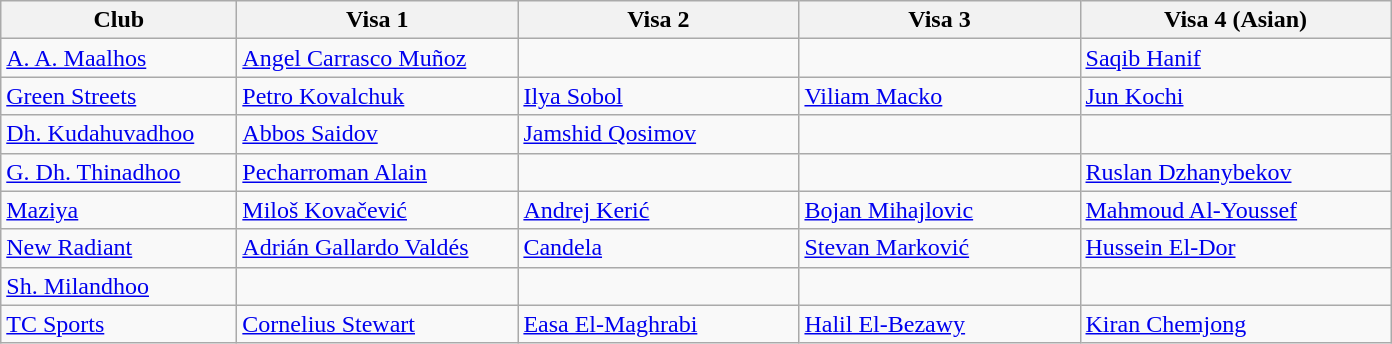<table class="wikitable">
<tr>
<th style="width:150px;">Club</th>
<th style="width:180px;">Visa 1</th>
<th style="width:180px;">Visa 2</th>
<th style="width:180px;">Visa 3</th>
<th style="width:200px;">Visa 4 (Asian)</th>
</tr>
<tr style="vertical-align:top;">
<td><a href='#'>A. A. Maalhos</a></td>
<td> <a href='#'>Angel Carrasco Muñoz</a></td>
<td></td>
<td></td>
<td> <a href='#'>Saqib Hanif</a></td>
</tr>
<tr style="vertical-align:top;">
<td><a href='#'>Green Streets</a></td>
<td> <a href='#'>Petro Kovalchuk</a></td>
<td> <a href='#'>Ilya Sobol</a></td>
<td> <a href='#'>Viliam Macko</a></td>
<td> <a href='#'>Jun Kochi</a></td>
</tr>
<tr style="vertical-align:top;">
<td><a href='#'>Dh. Kudahuvadhoo</a></td>
<td> <a href='#'>Abbos Saidov</a></td>
<td> <a href='#'>Jamshid Qosimov</a></td>
<td></td>
<td></td>
</tr>
<tr style="vertical-align:top;">
<td><a href='#'>G. Dh. Thinadhoo</a></td>
<td> <a href='#'>Pecharroman Alain</a></td>
<td></td>
<td></td>
<td> <a href='#'>Ruslan Dzhanybekov</a></td>
</tr>
<tr style="vertical-align:top;">
<td><a href='#'>Maziya</a></td>
<td> <a href='#'>Miloš Kovačević</a></td>
<td> <a href='#'>Andrej Kerić</a></td>
<td> <a href='#'>Bojan Mihajlovic</a></td>
<td> <a href='#'>Mahmoud Al-Youssef</a></td>
</tr>
<tr style="vertical-align:top;">
<td><a href='#'>New Radiant</a></td>
<td> <a href='#'>Adrián Gallardo Valdés</a></td>
<td> <a href='#'>Candela</a></td>
<td> <a href='#'>Stevan Marković</a></td>
<td> <a href='#'>Hussein El-Dor</a></td>
</tr>
<tr style="vertical-align:top;">
<td><a href='#'>Sh. Milandhoo</a></td>
<td></td>
<td></td>
<td></td>
<td></td>
</tr>
<tr style="vertical-align:top;">
<td><a href='#'>TC Sports</a></td>
<td> <a href='#'>Cornelius Stewart</a></td>
<td> <a href='#'>Easa El-Maghrabi</a></td>
<td> <a href='#'>Halil El-Bezawy</a></td>
<td> <a href='#'>Kiran Chemjong</a></td>
</tr>
</table>
